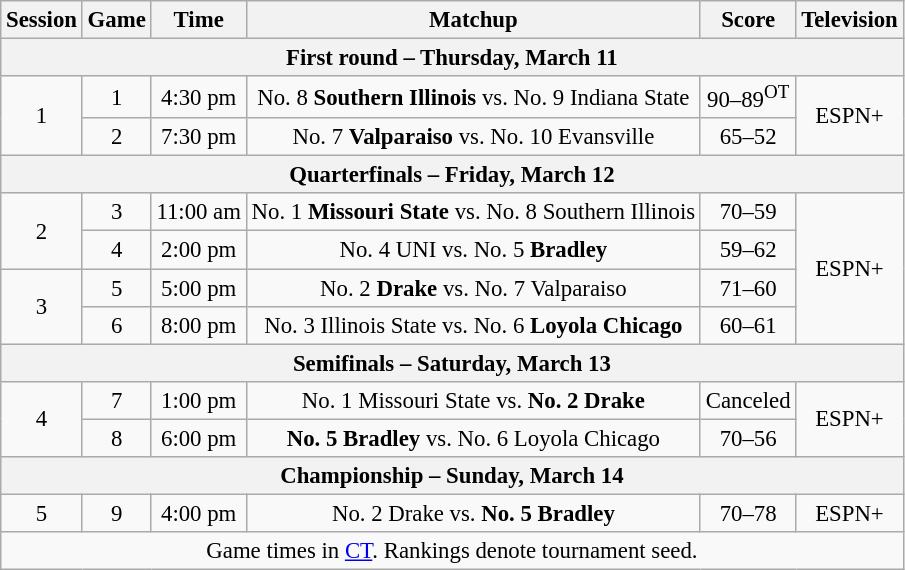<table class="wikitable" style="font-size: 95% ; text-align:center">
<tr>
<th>Session</th>
<th>Game</th>
<th>Time</th>
<th>Matchup</th>
<th>Score</th>
<th>Television</th>
</tr>
<tr>
<th colspan=6>First round – Thursday, March 11</th>
</tr>
<tr>
<td rowspan=2>1</td>
<td>1</td>
<td>4:30 pm</td>
<td>No. 8 <strong>Southern Illinois</strong> vs. No. 9 Indiana State</td>
<td>90–89<sup>OT</sup></td>
<td rowspan=2>ESPN+</td>
</tr>
<tr>
<td>2</td>
<td>7:30 pm</td>
<td>No. 7 <strong>Valparaiso</strong> vs. No. 10 Evansville</td>
<td>65–52</td>
</tr>
<tr>
<th colspan=6>Quarterfinals – Friday, March 12</th>
</tr>
<tr>
<td rowspan=2>2</td>
<td>3</td>
<td>11:00 am</td>
<td>No. 1 <strong>Missouri State</strong> vs. No. 8 Southern Illinois</td>
<td>70–59</td>
<td rowspan=4>ESPN+</td>
</tr>
<tr>
<td>4</td>
<td>2:00 pm</td>
<td>No. 4 UNI vs. No. 5 <strong>Bradley</strong></td>
<td>59–62</td>
</tr>
<tr>
<td rowspan=2>3</td>
<td>5</td>
<td>5:00 pm</td>
<td>No. 2 <strong>Drake</strong> vs. No. 7 Valparaiso</td>
<td>71–60</td>
</tr>
<tr>
<td>6</td>
<td>8:00 pm</td>
<td>No. 3 Illinois State vs. No. 6 <strong>Loyola Chicago</strong></td>
<td>60–61</td>
</tr>
<tr>
<th colspan=6>Semifinals – Saturday, March 13</th>
</tr>
<tr>
<td rowspan=2>4</td>
<td>7</td>
<td>1:00 pm</td>
<td>No. 1 Missouri State vs. <strong>No. 2 Drake</strong></td>
<td>Canceled</td>
<td rowspan=2>ESPN+</td>
</tr>
<tr>
<td>8</td>
<td>6:00 pm</td>
<td><strong>No. 5 Bradley</strong> vs. No. 6 Loyola Chicago</td>
<td>70–56</td>
</tr>
<tr>
<th colspan=6>Championship – Sunday, March 14</th>
</tr>
<tr>
<td>5</td>
<td>9</td>
<td>4:00 pm</td>
<td>No. 2 Drake vs. <strong>No. 5 Bradley</strong></td>
<td>70–78</td>
<td>ESPN+</td>
</tr>
<tr>
<td colspan=6>Game times in <a href='#'>CT</a>. Rankings denote tournament seed.</td>
</tr>
</table>
